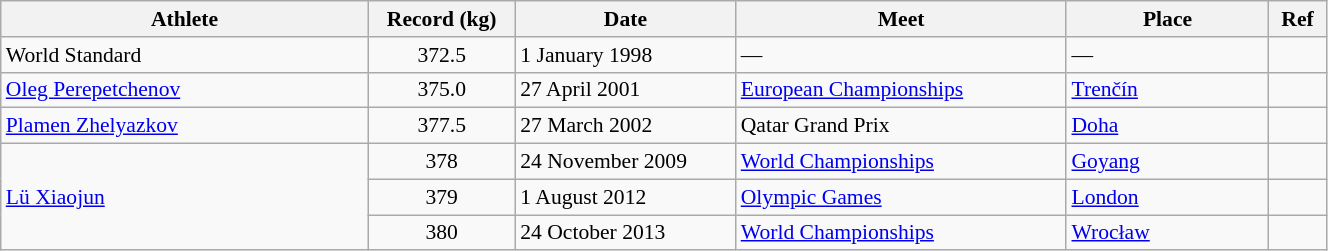<table class="wikitable" style="font-size:90%; width: 70%;">
<tr>
<th width=20%>Athlete</th>
<th width=8%>Record (kg)</th>
<th width=12%>Date</th>
<th width=18%>Meet</th>
<th width=11%>Place</th>
<th width=3%>Ref</th>
</tr>
<tr>
<td>World Standard</td>
<td align="center">372.5</td>
<td>1 January 1998</td>
<td>—</td>
<td>—</td>
<td></td>
</tr>
<tr>
<td> <a href='#'>Oleg Perepetchenov</a></td>
<td align="center">375.0</td>
<td>27 April 2001</td>
<td><a href='#'>European Championships</a></td>
<td><a href='#'>Trenčín</a></td>
<td></td>
</tr>
<tr>
<td> <a href='#'>Plamen Zhelyazkov</a></td>
<td align="center">377.5</td>
<td>27 March 2002</td>
<td>Qatar Grand Prix</td>
<td><a href='#'>Doha</a></td>
<td></td>
</tr>
<tr>
<td rowspan=3> <a href='#'>Lü Xiaojun</a></td>
<td align="center">378</td>
<td>24 November 2009</td>
<td><a href='#'>World Championships</a></td>
<td><a href='#'>Goyang</a></td>
<td></td>
</tr>
<tr>
<td align="center">379</td>
<td>1 August 2012</td>
<td><a href='#'>Olympic Games</a></td>
<td><a href='#'>London</a></td>
<td></td>
</tr>
<tr>
<td align="center">380</td>
<td>24 October 2013</td>
<td><a href='#'>World Championships</a></td>
<td><a href='#'>Wrocław</a></td>
<td></td>
</tr>
</table>
